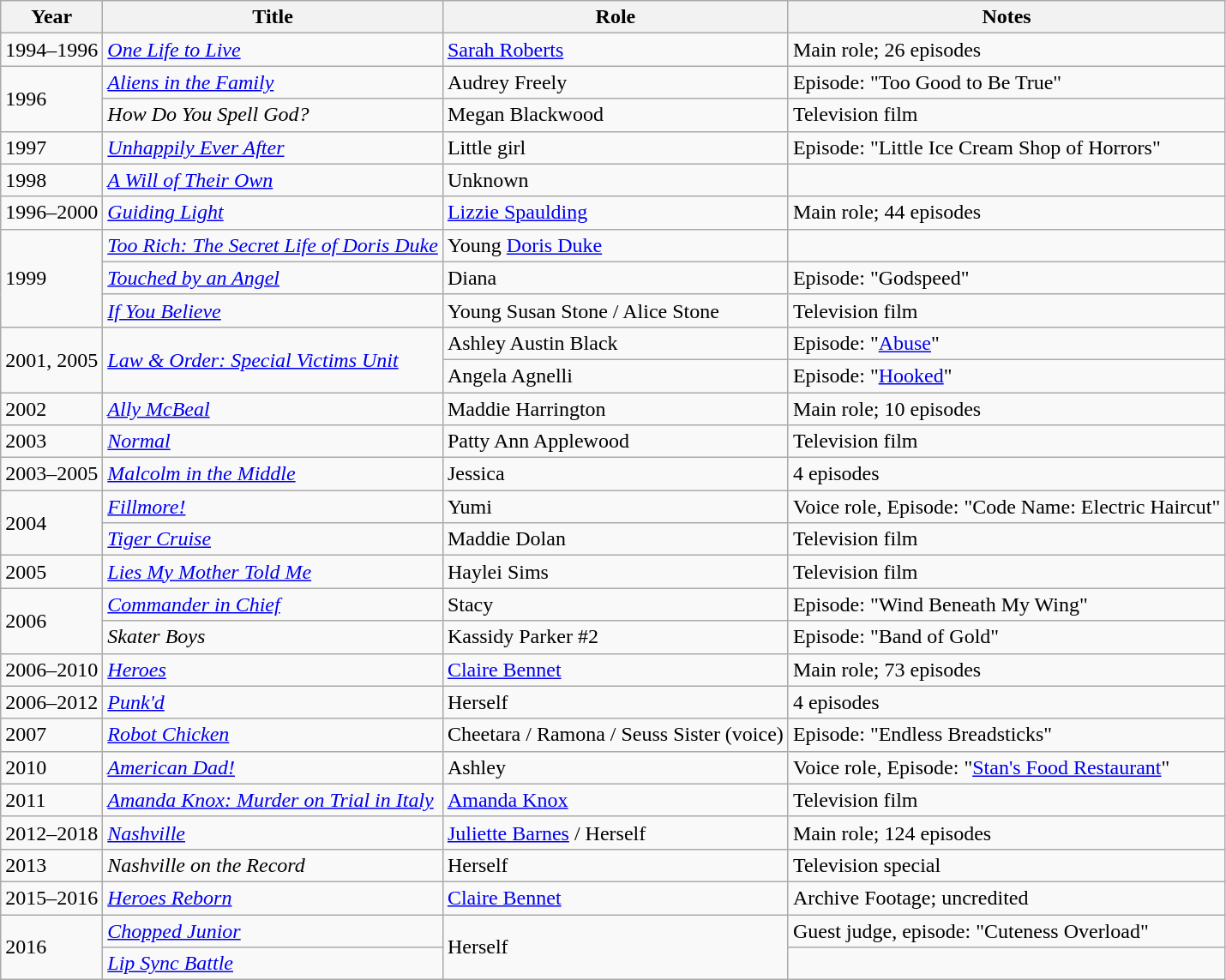<table class="wikitable sortable">
<tr>
<th>Year</th>
<th>Title</th>
<th>Role</th>
<th class="unsortable">Notes</th>
</tr>
<tr>
<td>1994–1996</td>
<td><em><a href='#'>One Life to Live</a></em></td>
<td><a href='#'>Sarah Roberts</a></td>
<td>Main role; 26 episodes</td>
</tr>
<tr>
<td rowspan="2">1996</td>
<td><em><a href='#'>Aliens in the Family</a></em></td>
<td>Audrey Freely</td>
<td>Episode: "Too Good to Be True"</td>
</tr>
<tr>
<td><em>How Do You Spell God?</em></td>
<td>Megan Blackwood</td>
<td>Television film</td>
</tr>
<tr>
<td>1997</td>
<td><em><a href='#'>Unhappily Ever After</a></em></td>
<td>Little girl</td>
<td>Episode: "Little Ice Cream Shop of Horrors"</td>
</tr>
<tr>
<td>1998</td>
<td><em><a href='#'>A Will of Their Own</a></em></td>
<td>Unknown</td>
<td></td>
</tr>
<tr>
<td>1996–2000</td>
<td><em><a href='#'>Guiding Light</a></em></td>
<td><a href='#'>Lizzie Spaulding</a></td>
<td>Main role; 44 episodes</td>
</tr>
<tr>
<td rowspan="3">1999</td>
<td><em><a href='#'>Too Rich: The Secret Life of Doris Duke</a></em></td>
<td>Young <a href='#'>Doris Duke</a></td>
<td></td>
</tr>
<tr>
<td><em><a href='#'>Touched by an Angel</a></em></td>
<td>Diana</td>
<td>Episode: "Godspeed"</td>
</tr>
<tr>
<td><em><a href='#'>If You Believe</a></em></td>
<td>Young Susan Stone / Alice Stone</td>
<td>Television film</td>
</tr>
<tr>
<td rowspan="2">2001, 2005</td>
<td rowspan="2"><em><a href='#'>Law & Order: Special Victims Unit</a></em></td>
<td>Ashley Austin Black</td>
<td>Episode: "<a href='#'>Abuse</a>"</td>
</tr>
<tr>
<td>Angela Agnelli</td>
<td>Episode: "<a href='#'>Hooked</a>"</td>
</tr>
<tr>
<td>2002</td>
<td><em><a href='#'>Ally McBeal</a></em></td>
<td>Maddie Harrington</td>
<td>Main role; 10 episodes</td>
</tr>
<tr>
<td>2003</td>
<td><em><a href='#'>Normal</a></em></td>
<td>Patty Ann Applewood</td>
<td>Television film</td>
</tr>
<tr>
<td>2003–2005 </td>
<td><em><a href='#'>Malcolm in the Middle</a></em></td>
<td>Jessica </td>
<td>4 episodes</td>
</tr>
<tr>
<td rowspan="2">2004</td>
<td><em><a href='#'>Fillmore!</a></em></td>
<td>Yumi</td>
<td>Voice role, Episode: "Code Name: Electric Haircut"</td>
</tr>
<tr>
<td><em><a href='#'>Tiger Cruise</a></em></td>
<td>Maddie Dolan</td>
<td>Television film</td>
</tr>
<tr>
<td>2005</td>
<td><em><a href='#'>Lies My Mother Told Me</a></em></td>
<td>Haylei Sims</td>
<td>Television film</td>
</tr>
<tr>
<td rowspan="2">2006</td>
<td><em><a href='#'>Commander in Chief</a></em></td>
<td>Stacy</td>
<td>Episode: "Wind Beneath My Wing"</td>
</tr>
<tr>
<td><em>Skater Boys</em></td>
<td>Kassidy Parker #2</td>
<td>Episode: "Band of Gold"</td>
</tr>
<tr>
<td>2006–2010</td>
<td><em><a href='#'>Heroes</a></em></td>
<td><a href='#'>Claire Bennet</a></td>
<td>Main role; 73 episodes</td>
</tr>
<tr>
<td>2006–2012</td>
<td><em><a href='#'>Punk'd</a></em></td>
<td>Herself</td>
<td>4 episodes</td>
</tr>
<tr>
<td>2007</td>
<td><em><a href='#'>Robot Chicken</a></em></td>
<td>Cheetara / Ramona / Seuss Sister (voice)</td>
<td>Episode: "Endless Breadsticks"</td>
</tr>
<tr>
<td>2010</td>
<td><em><a href='#'>American Dad!</a></em></td>
<td>Ashley</td>
<td>Voice role, Episode: "<a href='#'>Stan's Food Restaurant</a>"</td>
</tr>
<tr>
<td>2011</td>
<td><em><a href='#'>Amanda Knox: Murder on Trial in Italy</a></em></td>
<td><a href='#'>Amanda Knox</a></td>
<td>Television film</td>
</tr>
<tr>
<td>2012–2018</td>
<td><em><a href='#'>Nashville</a></em></td>
<td><a href='#'>Juliette Barnes</a> / Herself</td>
<td>Main role; 124 episodes</td>
</tr>
<tr>
<td>2013</td>
<td><em>Nashville on the Record</em></td>
<td>Herself</td>
<td>Television special</td>
</tr>
<tr>
<td>2015–2016</td>
<td><em><a href='#'>Heroes Reborn</a></em></td>
<td><a href='#'>Claire Bennet</a></td>
<td>Archive Footage; uncredited</td>
</tr>
<tr>
<td rowspan="2">2016</td>
<td><em><a href='#'>Chopped Junior</a></em></td>
<td rowspan="2">Herself</td>
<td>Guest judge, episode: "Cuteness Overload"</td>
</tr>
<tr>
<td><em><a href='#'>Lip Sync Battle</a></em></td>
<td></td>
</tr>
</table>
